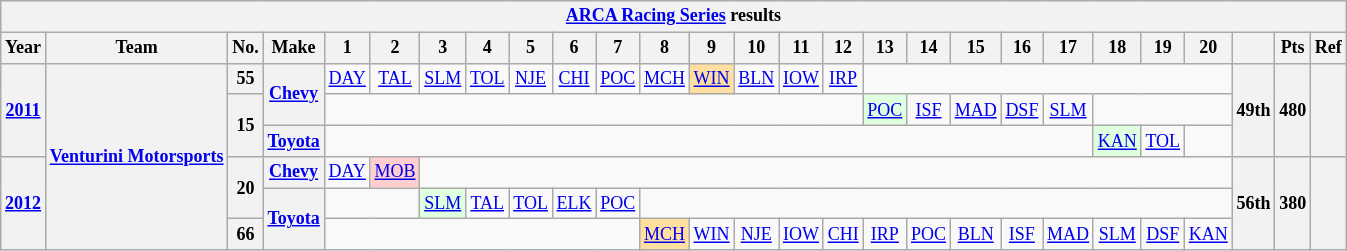<table class="wikitable" style="text-align:center; font-size:75%">
<tr>
<th colspan=48><a href='#'>ARCA Racing Series</a> results</th>
</tr>
<tr>
<th>Year</th>
<th>Team</th>
<th>No.</th>
<th>Make</th>
<th>1</th>
<th>2</th>
<th>3</th>
<th>4</th>
<th>5</th>
<th>6</th>
<th>7</th>
<th>8</th>
<th>9</th>
<th>10</th>
<th>11</th>
<th>12</th>
<th>13</th>
<th>14</th>
<th>15</th>
<th>16</th>
<th>17</th>
<th>18</th>
<th>19</th>
<th>20</th>
<th></th>
<th>Pts</th>
<th>Ref</th>
</tr>
<tr>
<th rowspan=3><a href='#'>2011</a></th>
<th rowspan=6><a href='#'>Venturini Motorsports</a></th>
<th>55</th>
<th rowspan=2><a href='#'>Chevy</a></th>
<td><a href='#'>DAY</a></td>
<td><a href='#'>TAL</a></td>
<td><a href='#'>SLM</a></td>
<td><a href='#'>TOL</a></td>
<td><a href='#'>NJE</a></td>
<td><a href='#'>CHI</a></td>
<td><a href='#'>POC</a></td>
<td><a href='#'>MCH</a></td>
<td style="background:#FFDF9F;"><a href='#'>WIN</a><br></td>
<td><a href='#'>BLN</a></td>
<td><a href='#'>IOW</a></td>
<td><a href='#'>IRP</a></td>
<td colspan=8></td>
<th rowspan=3>49th</th>
<th rowspan=3>480</th>
<th rowspan=3></th>
</tr>
<tr>
<th rowspan=2>15</th>
<td colspan=12></td>
<td style="background:#DFFFDF;"><a href='#'>POC</a><br></td>
<td><a href='#'>ISF</a></td>
<td><a href='#'>MAD</a></td>
<td><a href='#'>DSF</a></td>
<td><a href='#'>SLM</a></td>
<td colspan=3></td>
</tr>
<tr>
<th><a href='#'>Toyota</a></th>
<td colspan=17></td>
<td style="background:#DFFFDF;"><a href='#'>KAN</a><br></td>
<td><a href='#'>TOL</a></td>
<td></td>
</tr>
<tr>
<th rowspan=3><a href='#'>2012</a></th>
<th rowspan=2>20</th>
<th><a href='#'>Chevy</a></th>
<td><a href='#'>DAY</a></td>
<td style="background:#FFCFCF;"><a href='#'>MOB</a><br></td>
<td colspan=18></td>
<th rowspan=3>56th</th>
<th rowspan=3>380</th>
<th rowspan=3></th>
</tr>
<tr>
<th rowspan=2><a href='#'>Toyota</a></th>
<td colspan=2></td>
<td style="background:#DFFFDF;"><a href='#'>SLM</a><br></td>
<td><a href='#'>TAL</a></td>
<td><a href='#'>TOL</a></td>
<td><a href='#'>ELK</a></td>
<td><a href='#'>POC</a></td>
<td colspan=13></td>
</tr>
<tr>
<th>66</th>
<td colspan=7></td>
<td style="background:#FFDF9F;"><a href='#'>MCH</a><br></td>
<td><a href='#'>WIN</a></td>
<td><a href='#'>NJE</a></td>
<td><a href='#'>IOW</a></td>
<td><a href='#'>CHI</a></td>
<td><a href='#'>IRP</a></td>
<td><a href='#'>POC</a></td>
<td><a href='#'>BLN</a></td>
<td><a href='#'>ISF</a></td>
<td><a href='#'>MAD</a></td>
<td><a href='#'>SLM</a></td>
<td><a href='#'>DSF</a></td>
<td><a href='#'>KAN</a></td>
</tr>
</table>
